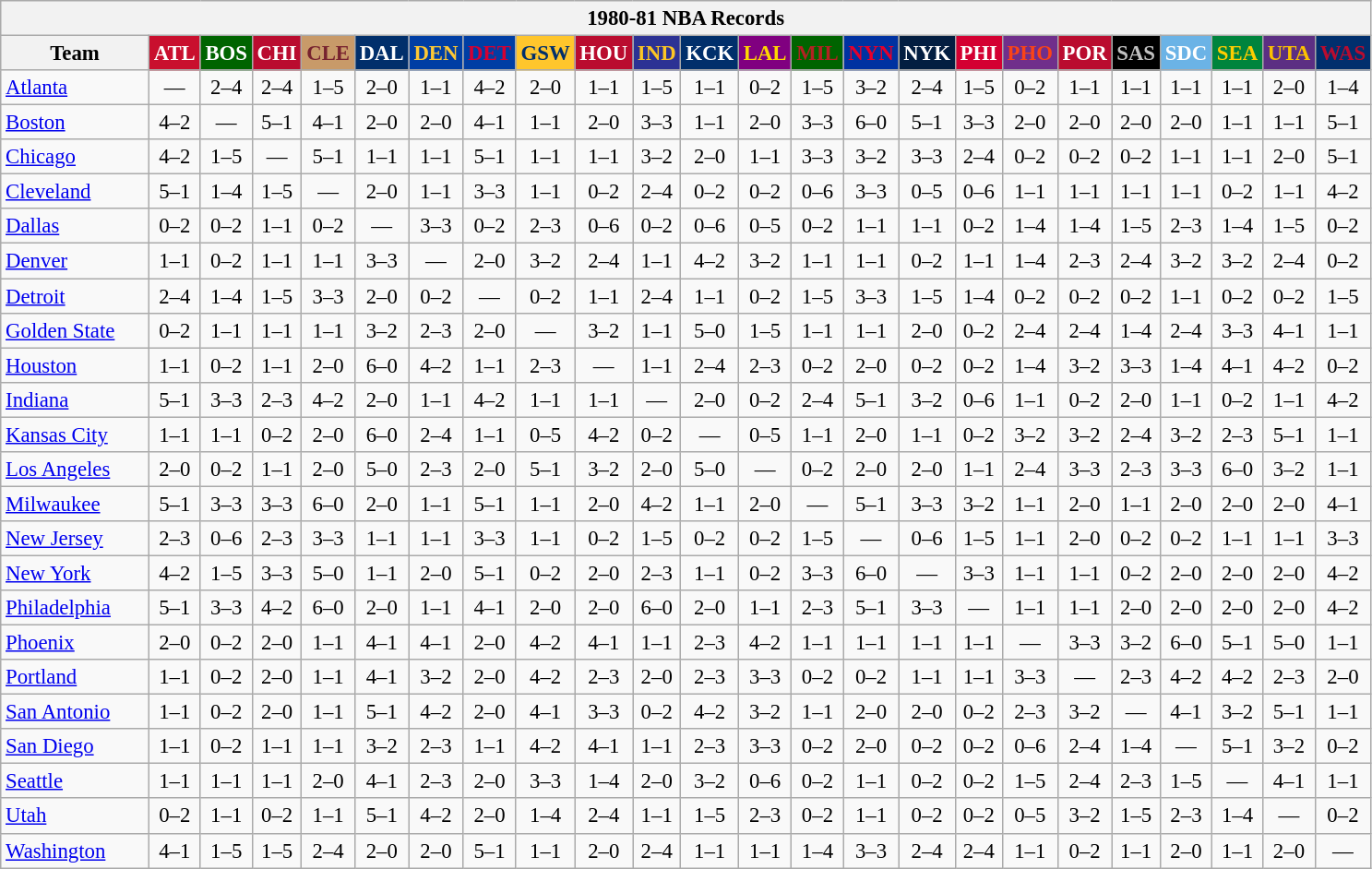<table class="wikitable" style="font-size:95%; text-align:center;">
<tr>
<th colspan=24>1980-81 NBA Records</th>
</tr>
<tr>
<th width=100>Team</th>
<th style="background:#C90F2E;color:#FFFFFF;width=35">ATL</th>
<th style="background:#006400;color:#FFFFFF;width=35">BOS</th>
<th style="background:#BA0C2F;color:#FFFFFF;width=35">CHI</th>
<th style="background:#C89A69;color:#77222F;width=35">CLE</th>
<th style="background:#012F6B;color:#FFFFFF;width=35">DAL</th>
<th style="background:#003EA4;color:#FDC835;width=35">DEN</th>
<th style="background:#003EA4;color:#D50032;width=35">DET</th>
<th style="background:#FFC62C;color:#012F6B;width=35">GSW</th>
<th style="background:#BA0C2F;color:#FFFFFF;width=35">HOU</th>
<th style="background:#2C3294;color:#FCC624;width=35">IND</th>
<th style="background:#012F6B;color:#FFFFFF;width=35">KCK</th>
<th style="background:#800080;color:#FFD700;width=35">LAL</th>
<th style="background:#006400;color:#B22222;width=35">MIL</th>
<th style="background:#0032A1;color:#E5002B;width=35">NYN</th>
<th style="background:#031E41;color:#FFFFFF;width=35">NYK</th>
<th style="background:#D40032;color:#FFFFFF;width=35">PHI</th>
<th style="background:#702F8B;color:#FA4417;width=35">PHO</th>
<th style="background:#BA0C2F;color:#FFFFFF;width=35">POR</th>
<th style="background:#000000;color:#C0C0C0;width=35">SAS</th>
<th style="background:#6BB3E6;color:#FFFFFF;width=35">SDC</th>
<th style="background:#00843D;color:#FFCD01;width=35">SEA</th>
<th style="background:#5C2F83;color:#FCC200;width=35">UTA</th>
<th style="background:#012F6D;color:#BA0C2F;width=35">WAS</th>
</tr>
<tr>
<td style="text-align:left;"><a href='#'>Atlanta</a></td>
<td>—</td>
<td>2–4</td>
<td>2–4</td>
<td>1–5</td>
<td>2–0</td>
<td>1–1</td>
<td>4–2</td>
<td>2–0</td>
<td>1–1</td>
<td>1–5</td>
<td>1–1</td>
<td>0–2</td>
<td>1–5</td>
<td>3–2</td>
<td>2–4</td>
<td>1–5</td>
<td>0–2</td>
<td>1–1</td>
<td>1–1</td>
<td>1–1</td>
<td>1–1</td>
<td>2–0</td>
<td>1–4</td>
</tr>
<tr>
<td style="text-align:left;"><a href='#'>Boston</a></td>
<td>4–2</td>
<td>—</td>
<td>5–1</td>
<td>4–1</td>
<td>2–0</td>
<td>2–0</td>
<td>4–1</td>
<td>1–1</td>
<td>2–0</td>
<td>3–3</td>
<td>1–1</td>
<td>2–0</td>
<td>3–3</td>
<td>6–0</td>
<td>5–1</td>
<td>3–3</td>
<td>2–0</td>
<td>2–0</td>
<td>2–0</td>
<td>2–0</td>
<td>1–1</td>
<td>1–1</td>
<td>5–1</td>
</tr>
<tr>
<td style="text-align:left;"><a href='#'>Chicago</a></td>
<td>4–2</td>
<td>1–5</td>
<td>—</td>
<td>5–1</td>
<td>1–1</td>
<td>1–1</td>
<td>5–1</td>
<td>1–1</td>
<td>1–1</td>
<td>3–2</td>
<td>2–0</td>
<td>1–1</td>
<td>3–3</td>
<td>3–2</td>
<td>3–3</td>
<td>2–4</td>
<td>0–2</td>
<td>0–2</td>
<td>0–2</td>
<td>1–1</td>
<td>1–1</td>
<td>2–0</td>
<td>5–1</td>
</tr>
<tr>
<td style="text-align:left;"><a href='#'>Cleveland</a></td>
<td>5–1</td>
<td>1–4</td>
<td>1–5</td>
<td>—</td>
<td>2–0</td>
<td>1–1</td>
<td>3–3</td>
<td>1–1</td>
<td>0–2</td>
<td>2–4</td>
<td>0–2</td>
<td>0–2</td>
<td>0–6</td>
<td>3–3</td>
<td>0–5</td>
<td>0–6</td>
<td>1–1</td>
<td>1–1</td>
<td>1–1</td>
<td>1–1</td>
<td>0–2</td>
<td>1–1</td>
<td>4–2</td>
</tr>
<tr>
<td style="text-align:left;"><a href='#'>Dallas</a></td>
<td>0–2</td>
<td>0–2</td>
<td>1–1</td>
<td>0–2</td>
<td>—</td>
<td>3–3</td>
<td>0–2</td>
<td>2–3</td>
<td>0–6</td>
<td>0–2</td>
<td>0–6</td>
<td>0–5</td>
<td>0–2</td>
<td>1–1</td>
<td>1–1</td>
<td>0–2</td>
<td>1–4</td>
<td>1–4</td>
<td>1–5</td>
<td>2–3</td>
<td>1–4</td>
<td>1–5</td>
<td>0–2</td>
</tr>
<tr>
<td style="text-align:left;"><a href='#'>Denver</a></td>
<td>1–1</td>
<td>0–2</td>
<td>1–1</td>
<td>1–1</td>
<td>3–3</td>
<td>—</td>
<td>2–0</td>
<td>3–2</td>
<td>2–4</td>
<td>1–1</td>
<td>4–2</td>
<td>3–2</td>
<td>1–1</td>
<td>1–1</td>
<td>0–2</td>
<td>1–1</td>
<td>1–4</td>
<td>2–3</td>
<td>2–4</td>
<td>3–2</td>
<td>3–2</td>
<td>2–4</td>
<td>0–2</td>
</tr>
<tr>
<td style="text-align:left;"><a href='#'>Detroit</a></td>
<td>2–4</td>
<td>1–4</td>
<td>1–5</td>
<td>3–3</td>
<td>2–0</td>
<td>0–2</td>
<td>—</td>
<td>0–2</td>
<td>1–1</td>
<td>2–4</td>
<td>1–1</td>
<td>0–2</td>
<td>1–5</td>
<td>3–3</td>
<td>1–5</td>
<td>1–4</td>
<td>0–2</td>
<td>0–2</td>
<td>0–2</td>
<td>1–1</td>
<td>0–2</td>
<td>0–2</td>
<td>1–5</td>
</tr>
<tr>
<td style="text-align:left;"><a href='#'>Golden State</a></td>
<td>0–2</td>
<td>1–1</td>
<td>1–1</td>
<td>1–1</td>
<td>3–2</td>
<td>2–3</td>
<td>2–0</td>
<td>—</td>
<td>3–2</td>
<td>1–1</td>
<td>5–0</td>
<td>1–5</td>
<td>1–1</td>
<td>1–1</td>
<td>2–0</td>
<td>0–2</td>
<td>2–4</td>
<td>2–4</td>
<td>1–4</td>
<td>2–4</td>
<td>3–3</td>
<td>4–1</td>
<td>1–1</td>
</tr>
<tr>
<td style="text-align:left;"><a href='#'>Houston</a></td>
<td>1–1</td>
<td>0–2</td>
<td>1–1</td>
<td>2–0</td>
<td>6–0</td>
<td>4–2</td>
<td>1–1</td>
<td>2–3</td>
<td>—</td>
<td>1–1</td>
<td>2–4</td>
<td>2–3</td>
<td>0–2</td>
<td>2–0</td>
<td>0–2</td>
<td>0–2</td>
<td>1–4</td>
<td>3–2</td>
<td>3–3</td>
<td>1–4</td>
<td>4–1</td>
<td>4–2</td>
<td>0–2</td>
</tr>
<tr>
<td style="text-align:left;"><a href='#'>Indiana</a></td>
<td>5–1</td>
<td>3–3</td>
<td>2–3</td>
<td>4–2</td>
<td>2–0</td>
<td>1–1</td>
<td>4–2</td>
<td>1–1</td>
<td>1–1</td>
<td>—</td>
<td>2–0</td>
<td>0–2</td>
<td>2–4</td>
<td>5–1</td>
<td>3–2</td>
<td>0–6</td>
<td>1–1</td>
<td>0–2</td>
<td>2–0</td>
<td>1–1</td>
<td>0–2</td>
<td>1–1</td>
<td>4–2</td>
</tr>
<tr>
<td style="text-align:left;"><a href='#'>Kansas City</a></td>
<td>1–1</td>
<td>1–1</td>
<td>0–2</td>
<td>2–0</td>
<td>6–0</td>
<td>2–4</td>
<td>1–1</td>
<td>0–5</td>
<td>4–2</td>
<td>0–2</td>
<td>—</td>
<td>0–5</td>
<td>1–1</td>
<td>2–0</td>
<td>1–1</td>
<td>0–2</td>
<td>3–2</td>
<td>3–2</td>
<td>2–4</td>
<td>3–2</td>
<td>2–3</td>
<td>5–1</td>
<td>1–1</td>
</tr>
<tr>
<td style="text-align:left;"><a href='#'>Los Angeles</a></td>
<td>2–0</td>
<td>0–2</td>
<td>1–1</td>
<td>2–0</td>
<td>5–0</td>
<td>2–3</td>
<td>2–0</td>
<td>5–1</td>
<td>3–2</td>
<td>2–0</td>
<td>5–0</td>
<td>—</td>
<td>0–2</td>
<td>2–0</td>
<td>2–0</td>
<td>1–1</td>
<td>2–4</td>
<td>3–3</td>
<td>2–3</td>
<td>3–3</td>
<td>6–0</td>
<td>3–2</td>
<td>1–1</td>
</tr>
<tr>
<td style="text-align:left;"><a href='#'>Milwaukee</a></td>
<td>5–1</td>
<td>3–3</td>
<td>3–3</td>
<td>6–0</td>
<td>2–0</td>
<td>1–1</td>
<td>5–1</td>
<td>1–1</td>
<td>2–0</td>
<td>4–2</td>
<td>1–1</td>
<td>2–0</td>
<td>—</td>
<td>5–1</td>
<td>3–3</td>
<td>3–2</td>
<td>1–1</td>
<td>2–0</td>
<td>1–1</td>
<td>2–0</td>
<td>2–0</td>
<td>2–0</td>
<td>4–1</td>
</tr>
<tr>
<td style="text-align:left;"><a href='#'>New Jersey</a></td>
<td>2–3</td>
<td>0–6</td>
<td>2–3</td>
<td>3–3</td>
<td>1–1</td>
<td>1–1</td>
<td>3–3</td>
<td>1–1</td>
<td>0–2</td>
<td>1–5</td>
<td>0–2</td>
<td>0–2</td>
<td>1–5</td>
<td>—</td>
<td>0–6</td>
<td>1–5</td>
<td>1–1</td>
<td>2–0</td>
<td>0–2</td>
<td>0–2</td>
<td>1–1</td>
<td>1–1</td>
<td>3–3</td>
</tr>
<tr>
<td style="text-align:left;"><a href='#'>New York</a></td>
<td>4–2</td>
<td>1–5</td>
<td>3–3</td>
<td>5–0</td>
<td>1–1</td>
<td>2–0</td>
<td>5–1</td>
<td>0–2</td>
<td>2–0</td>
<td>2–3</td>
<td>1–1</td>
<td>0–2</td>
<td>3–3</td>
<td>6–0</td>
<td>—</td>
<td>3–3</td>
<td>1–1</td>
<td>1–1</td>
<td>0–2</td>
<td>2–0</td>
<td>2–0</td>
<td>2–0</td>
<td>4–2</td>
</tr>
<tr>
<td style="text-align:left;"><a href='#'>Philadelphia</a></td>
<td>5–1</td>
<td>3–3</td>
<td>4–2</td>
<td>6–0</td>
<td>2–0</td>
<td>1–1</td>
<td>4–1</td>
<td>2–0</td>
<td>2–0</td>
<td>6–0</td>
<td>2–0</td>
<td>1–1</td>
<td>2–3</td>
<td>5–1</td>
<td>3–3</td>
<td>—</td>
<td>1–1</td>
<td>1–1</td>
<td>2–0</td>
<td>2–0</td>
<td>2–0</td>
<td>2–0</td>
<td>4–2</td>
</tr>
<tr>
<td style="text-align:left;"><a href='#'>Phoenix</a></td>
<td>2–0</td>
<td>0–2</td>
<td>2–0</td>
<td>1–1</td>
<td>4–1</td>
<td>4–1</td>
<td>2–0</td>
<td>4–2</td>
<td>4–1</td>
<td>1–1</td>
<td>2–3</td>
<td>4–2</td>
<td>1–1</td>
<td>1–1</td>
<td>1–1</td>
<td>1–1</td>
<td>—</td>
<td>3–3</td>
<td>3–2</td>
<td>6–0</td>
<td>5–1</td>
<td>5–0</td>
<td>1–1</td>
</tr>
<tr>
<td style="text-align:left;"><a href='#'>Portland</a></td>
<td>1–1</td>
<td>0–2</td>
<td>2–0</td>
<td>1–1</td>
<td>4–1</td>
<td>3–2</td>
<td>2–0</td>
<td>4–2</td>
<td>2–3</td>
<td>2–0</td>
<td>2–3</td>
<td>3–3</td>
<td>0–2</td>
<td>0–2</td>
<td>1–1</td>
<td>1–1</td>
<td>3–3</td>
<td>—</td>
<td>2–3</td>
<td>4–2</td>
<td>4–2</td>
<td>2–3</td>
<td>2–0</td>
</tr>
<tr>
<td style="text-align:left;"><a href='#'>San Antonio</a></td>
<td>1–1</td>
<td>0–2</td>
<td>2–0</td>
<td>1–1</td>
<td>5–1</td>
<td>4–2</td>
<td>2–0</td>
<td>4–1</td>
<td>3–3</td>
<td>0–2</td>
<td>4–2</td>
<td>3–2</td>
<td>1–1</td>
<td>2–0</td>
<td>2–0</td>
<td>0–2</td>
<td>2–3</td>
<td>3–2</td>
<td>—</td>
<td>4–1</td>
<td>3–2</td>
<td>5–1</td>
<td>1–1</td>
</tr>
<tr>
<td style="text-align:left;"><a href='#'>San Diego</a></td>
<td>1–1</td>
<td>0–2</td>
<td>1–1</td>
<td>1–1</td>
<td>3–2</td>
<td>2–3</td>
<td>1–1</td>
<td>4–2</td>
<td>4–1</td>
<td>1–1</td>
<td>2–3</td>
<td>3–3</td>
<td>0–2</td>
<td>2–0</td>
<td>0–2</td>
<td>0–2</td>
<td>0–6</td>
<td>2–4</td>
<td>1–4</td>
<td>—</td>
<td>5–1</td>
<td>3–2</td>
<td>0–2</td>
</tr>
<tr>
<td style="text-align:left;"><a href='#'>Seattle</a></td>
<td>1–1</td>
<td>1–1</td>
<td>1–1</td>
<td>2–0</td>
<td>4–1</td>
<td>2–3</td>
<td>2–0</td>
<td>3–3</td>
<td>1–4</td>
<td>2–0</td>
<td>3–2</td>
<td>0–6</td>
<td>0–2</td>
<td>1–1</td>
<td>0–2</td>
<td>0–2</td>
<td>1–5</td>
<td>2–4</td>
<td>2–3</td>
<td>1–5</td>
<td>—</td>
<td>4–1</td>
<td>1–1</td>
</tr>
<tr>
<td style="text-align:left;"><a href='#'>Utah</a></td>
<td>0–2</td>
<td>1–1</td>
<td>0–2</td>
<td>1–1</td>
<td>5–1</td>
<td>4–2</td>
<td>2–0</td>
<td>1–4</td>
<td>2–4</td>
<td>1–1</td>
<td>1–5</td>
<td>2–3</td>
<td>0–2</td>
<td>1–1</td>
<td>0–2</td>
<td>0–2</td>
<td>0–5</td>
<td>3–2</td>
<td>1–5</td>
<td>2–3</td>
<td>1–4</td>
<td>—</td>
<td>0–2</td>
</tr>
<tr>
<td style="text-align:left;"><a href='#'>Washington</a></td>
<td>4–1</td>
<td>1–5</td>
<td>1–5</td>
<td>2–4</td>
<td>2–0</td>
<td>2–0</td>
<td>5–1</td>
<td>1–1</td>
<td>2–0</td>
<td>2–4</td>
<td>1–1</td>
<td>1–1</td>
<td>1–4</td>
<td>3–3</td>
<td>2–4</td>
<td>2–4</td>
<td>1–1</td>
<td>0–2</td>
<td>1–1</td>
<td>2–0</td>
<td>1–1</td>
<td>2–0</td>
<td>—</td>
</tr>
</table>
